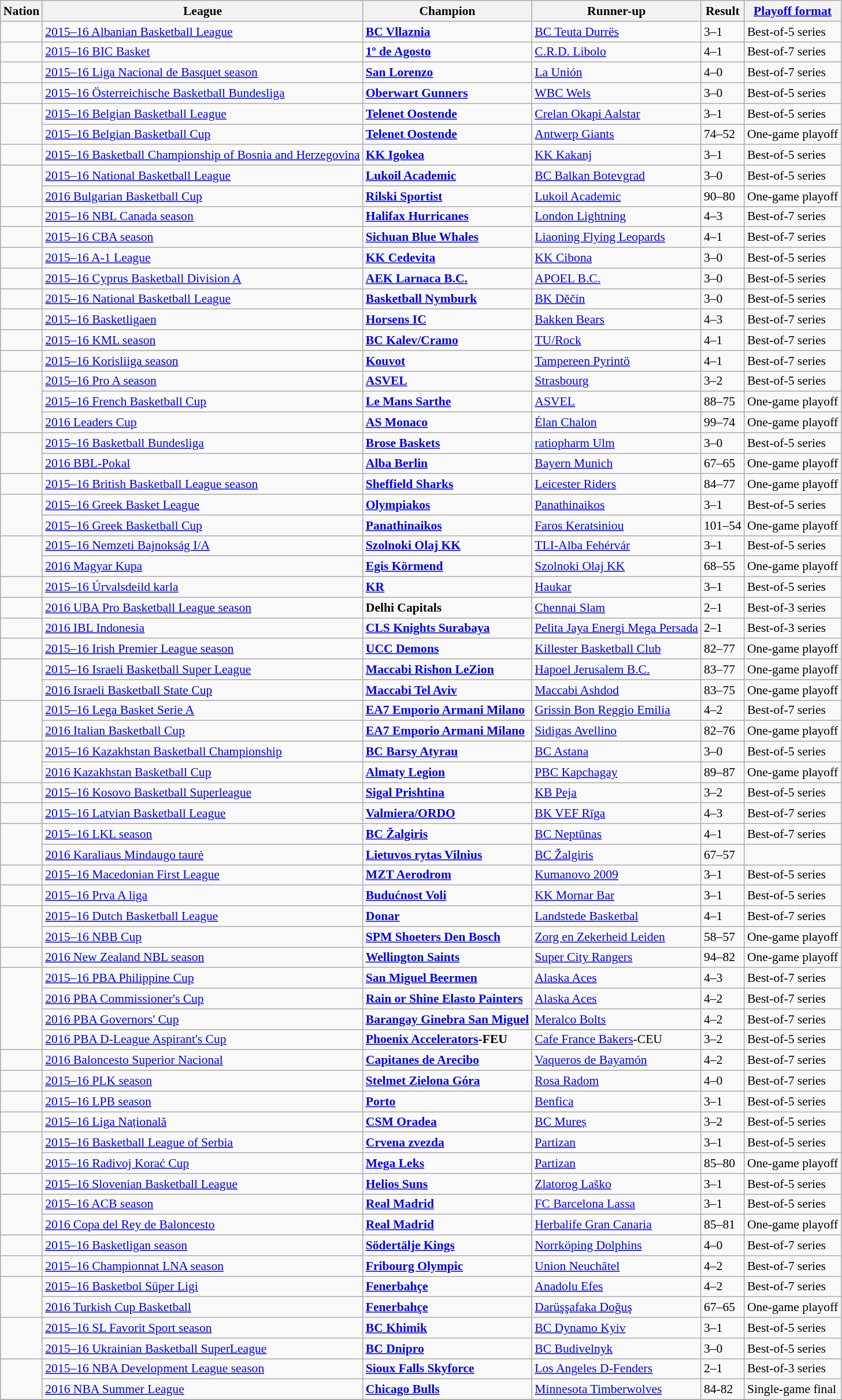<table class=wikitable style="font-size:90%;">
<tr>
<th>Nation</th>
<th>League</th>
<th><strong>Champion</strong></th>
<th>Runner-up</th>
<th>Result</th>
<th><a href='#'>Playoff format</a></th>
</tr>
<tr>
<td></td>
<td><a href='#'>2015–16 Albanian Basketball League</a></td>
<td><strong><a href='#'>BC Vllaznia</a></strong></td>
<td><a href='#'>BC Teuta Durrës</a></td>
<td>3–1</td>
<td>Best-of-5 series</td>
</tr>
<tr>
<td></td>
<td><a href='#'>2015–16 BIC Basket</a></td>
<td><a href='#'><strong>1º de Agosto</strong></a></td>
<td><a href='#'>C.R.D. Libolo</a></td>
<td>4–1</td>
<td>Best-of-7 series</td>
</tr>
<tr>
<td></td>
<td><a href='#'>2015–16 Liga Nacional de Basquet season</a></td>
<td><strong><a href='#'>San Lorenzo</a></strong></td>
<td><a href='#'>La Unión</a></td>
<td>4–0</td>
<td>Best-of-7 series</td>
</tr>
<tr>
<td></td>
<td><a href='#'>2015–16 Österreichische Basketball Bundesliga</a></td>
<td><strong><a href='#'>Oberwart Gunners</a></strong></td>
<td><a href='#'>WBC Wels</a></td>
<td>3–0</td>
<td>Best-of-5 series</td>
</tr>
<tr>
<td rowspan=2></td>
<td><a href='#'>2015–16 Belgian Basketball League</a></td>
<td><a href='#'><strong>Telenet Oostende</strong></a></td>
<td><a href='#'>Crelan Okapi Aalstar</a></td>
<td>3–1</td>
<td>Best-of-5 series</td>
</tr>
<tr>
<td><a href='#'>2015–16 Belgian Basketball Cup</a></td>
<td><strong><a href='#'>Telenet Oostende</a></strong></td>
<td><a href='#'>Antwerp Giants</a></td>
<td>74–52</td>
<td>One-game playoff</td>
</tr>
<tr>
<td></td>
<td><a href='#'>2015–16 Basketball Championship of Bosnia and Herzegovina</a></td>
<td><strong><a href='#'>KK Igokea</a></strong></td>
<td><a href='#'>KK Kakanj</a></td>
<td>3–1</td>
<td>Best-of-5 series</td>
</tr>
<tr>
<td rowspan=2></td>
<td><a href='#'>2015–16 National Basketball League</a></td>
<td><a href='#'><strong>Lukoil Academic</strong></a></td>
<td><a href='#'>BC Balkan Botevgrad</a></td>
<td>3–0</td>
<td>Best-of-5 series</td>
</tr>
<tr>
<td><a href='#'>2016 Bulgarian Basketball Cup</a></td>
<td><strong><a href='#'>Rilski Sportist</a></strong></td>
<td><a href='#'>Lukoil Academic</a></td>
<td>90–80</td>
<td>One-game playoff</td>
</tr>
<tr>
<td></td>
<td><a href='#'>2015–16 NBL Canada season</a></td>
<td><strong><a href='#'>Halifax Hurricanes</a></strong></td>
<td><a href='#'>London Lightning</a></td>
<td>4–3</td>
<td>Best-of-7 series</td>
</tr>
<tr>
<td></td>
<td><a href='#'>2015–16 CBA season</a></td>
<td><strong><a href='#'>Sichuan Blue Whales</a></strong></td>
<td><a href='#'>Liaoning Flying Leopards</a></td>
<td>4–1</td>
<td>Best-of-7 series</td>
</tr>
<tr>
<td></td>
<td><a href='#'>2015–16 A-1 League</a></td>
<td><strong><a href='#'>KK Cedevita</a></strong></td>
<td><a href='#'>KK Cibona</a></td>
<td>3–0</td>
<td>Best-of-5 series</td>
</tr>
<tr>
<td></td>
<td><a href='#'>2015–16 Cyprus Basketball Division A</a></td>
<td><strong><a href='#'>AEK Larnaca B.C.</a></strong></td>
<td><a href='#'>APOEL B.C.</a></td>
<td>3–0</td>
<td>Best-of-5 series</td>
</tr>
<tr>
<td></td>
<td><a href='#'>2015–16 National Basketball League</a></td>
<td><a href='#'><strong>Basketball Nymburk</strong></a></td>
<td><a href='#'>BK Děčín</a></td>
<td>3–0</td>
<td>Best-of-5 series</td>
</tr>
<tr>
<td></td>
<td><a href='#'>2015–16 Basketligaen</a></td>
<td><strong><a href='#'>Horsens IC</a></strong></td>
<td><a href='#'>Bakken Bears</a></td>
<td>4–3</td>
<td>Best-of-7 series</td>
</tr>
<tr>
<td></td>
<td><a href='#'>2015–16 KML season</a></td>
<td><strong><a href='#'>BC Kalev/Cramo</a></strong></td>
<td><a href='#'>TU/Rock</a></td>
<td>4–1</td>
<td>Best-of-7 series</td>
</tr>
<tr>
<td></td>
<td><a href='#'>2015–16 Korisliiga season</a></td>
<td><strong><a href='#'>Kouvot</a></strong></td>
<td><a href='#'>Tampereen Pyrintö</a></td>
<td>4–1</td>
<td>Best-of-7 series</td>
</tr>
<tr>
<td rowspan=3></td>
<td><a href='#'>2015–16 Pro A season</a></td>
<td><a href='#'><strong>ASVEL</strong></a></td>
<td><a href='#'>Strasbourg</a></td>
<td>3–2</td>
<td>Best-of-5 series</td>
</tr>
<tr>
<td><a href='#'>2015–16 French Basketball Cup</a></td>
<td><strong><a href='#'>Le Mans Sarthe</a></strong></td>
<td><a href='#'>ASVEL</a></td>
<td>88–75</td>
<td>One-game playoff</td>
</tr>
<tr>
<td><a href='#'>2016 Leaders Cup</a></td>
<td><strong><a href='#'>AS Monaco</a></strong></td>
<td><a href='#'>Élan Chalon</a></td>
<td>99–74</td>
<td>One-game playoff</td>
</tr>
<tr>
<td rowspan=2></td>
<td><a href='#'>2015–16 Basketball Bundesliga</a></td>
<td><strong><a href='#'>Brose Baskets</a></strong></td>
<td><a href='#'>ratiopharm Ulm</a></td>
<td>3–0</td>
<td>Best-of-5 series</td>
</tr>
<tr>
<td><a href='#'>2016 BBL-Pokal</a></td>
<td><strong><a href='#'>Alba Berlin</a></strong></td>
<td><a href='#'>Bayern Munich</a></td>
<td>67–65</td>
<td>One-game playoff</td>
</tr>
<tr>
<td></td>
<td><a href='#'>2015–16 British Basketball League season</a></td>
<td><strong><a href='#'>Sheffield Sharks</a></strong></td>
<td><a href='#'>Leicester Riders</a></td>
<td>84–77</td>
<td>One-game playoff</td>
</tr>
<tr>
<td rowspan=2></td>
<td><a href='#'>2015–16 Greek Basket League</a></td>
<td><a href='#'><strong>Olympiakos</strong></a></td>
<td><a href='#'>Panathinaikos</a></td>
<td>3–1</td>
<td>Best-of-5 series</td>
</tr>
<tr>
<td><a href='#'>2015–16 Greek Basketball Cup</a></td>
<td><strong><a href='#'>Panathinaikos</a></strong></td>
<td><a href='#'>Faros Keratsiniou</a></td>
<td>101–54</td>
<td>One-game playoff</td>
</tr>
<tr>
<td rowspan=2></td>
<td><a href='#'>2015–16 Nemzeti Bajnokság I/A</a></td>
<td><strong><a href='#'>Szolnoki Olaj KK</a></strong></td>
<td><a href='#'>TLI-Alba Fehérvár</a></td>
<td>3–1</td>
<td>Best-of-5 series</td>
</tr>
<tr>
<td><a href='#'>2016 Magyar Kupa</a></td>
<td><strong><a href='#'>Egis Körmend</a></strong></td>
<td><a href='#'>Szolnoki Olaj KK</a></td>
<td>68–55</td>
<td>One-game playoff</td>
</tr>
<tr>
<td></td>
<td><a href='#'>2015–16 Úrvalsdeild karla</a></td>
<td><strong><a href='#'>KR</a></strong></td>
<td><a href='#'>Haukar</a></td>
<td>3–1</td>
<td>Best-of-5 series</td>
</tr>
<tr>
<td></td>
<td><a href='#'>2016 UBA Pro Basketball League season</a></td>
<td><strong>Delhi Capitals</strong></td>
<td><a href='#'>Chennai Slam</a></td>
<td>2–1</td>
<td>Best-of-3 series</td>
</tr>
<tr>
<td></td>
<td><a href='#'>2016 IBL Indonesia</a></td>
<td><strong><a href='#'>CLS Knights Surabaya</a></strong></td>
<td><a href='#'>Pelita Jaya Energi Mega Persada</a></td>
<td>2–1</td>
<td>Best-of-3 series</td>
</tr>
<tr>
<td></td>
<td><a href='#'>2015–16 Irish Premier League season</a></td>
<td><strong><a href='#'>UCC Demons</a></strong></td>
<td><a href='#'>Killester Basketball Club</a></td>
<td>82–77</td>
<td>One-game playoff</td>
</tr>
<tr>
<td rowspan=2></td>
<td><a href='#'>2015–16 Israeli Basketball Super League</a></td>
<td><a href='#'><strong>Maccabi Rishon LeZion</strong></a></td>
<td><a href='#'>Hapoel Jerusalem B.C.</a></td>
<td>83–77</td>
<td>One-game playoff</td>
</tr>
<tr>
<td><a href='#'>2016 Israeli Basketball State Cup</a></td>
<td><strong><a href='#'>Maccabi Tel Aviv</a></strong></td>
<td><a href='#'>Maccabi Ashdod</a></td>
<td>83–75</td>
<td>One-game playoff</td>
</tr>
<tr>
<td rowspan=2></td>
<td><a href='#'>2015–16 Lega Basket Serie A</a></td>
<td><a href='#'><strong>EA7 Emporio Armani Milano</strong></a></td>
<td><a href='#'>Grissin Bon Reggio Emilia</a></td>
<td>4–2</td>
<td>Best-of-7 series</td>
</tr>
<tr>
<td><a href='#'>2016 Italian Basketball Cup</a></td>
<td><a href='#'><strong>EA7 Emporio Armani Milano</strong></a></td>
<td><a href='#'>Sidigas Avellino</a></td>
<td>82–76</td>
<td>One-game playoff</td>
</tr>
<tr>
<td rowspan=2></td>
<td><a href='#'>2015–16 Kazakhstan Basketball Championship</a></td>
<td><strong><a href='#'>BC Barsy Atyrau</a></strong></td>
<td><a href='#'>BC Astana</a></td>
<td>3–0</td>
<td>Best-of-5 series</td>
</tr>
<tr>
<td><a href='#'>2016 Kazakhstan Basketball Cup</a></td>
<td><strong><a href='#'>Almaty Legion</a></strong></td>
<td><a href='#'>PBC Kapchagay</a></td>
<td>89–87</td>
<td>One-game playoff</td>
</tr>
<tr>
<td></td>
<td><a href='#'>2015–16 Kosovo Basketball Superleague</a></td>
<td><strong><a href='#'>Sigal Prishtina</a></strong></td>
<td><a href='#'>KB Peja</a></td>
<td>3–2</td>
<td>Best-of-5 series</td>
</tr>
<tr>
<td></td>
<td><a href='#'>2015–16 Latvian Basketball League</a></td>
<td><a href='#'><strong>Valmiera/ORDO</strong></a></td>
<td><a href='#'>BK VEF Rīga</a></td>
<td>4–3</td>
<td>Best-of-7 series</td>
</tr>
<tr>
<td rowspan=2></td>
<td><a href='#'>2015–16 LKL season</a></td>
<td><strong><a href='#'>BC Žalgiris</a></strong></td>
<td><a href='#'>BC Neptūnas</a></td>
<td>4–1</td>
<td>Best-of-7 series</td>
</tr>
<tr>
<td><a href='#'>2016 Karaliaus Mindaugo taurė</a></td>
<td><strong><a href='#'>Lietuvos rytas Vilnius</a></strong></td>
<td><a href='#'>BC Žalgiris</a></td>
<td>67–57</td>
</tr>
<tr>
<td></td>
<td><a href='#'>2015–16 Macedonian First League</a></td>
<td><a href='#'><strong>MZT Aerodrom</strong></a></td>
<td><a href='#'>Kumanovo 2009</a></td>
<td>3–1</td>
<td>Best-of-5 series</td>
</tr>
<tr>
<td></td>
<td><a href='#'>2015–16 Prva A liga</a></td>
<td><a href='#'><strong>Budućnost Voli</strong></a></td>
<td><a href='#'>KK Mornar Bar</a></td>
<td>3–1</td>
<td>Best-of-5 series</td>
</tr>
<tr>
<td rowspan=2></td>
<td><a href='#'>2015–16 Dutch Basketball League</a></td>
<td><a href='#'><strong>Donar</strong></a></td>
<td><a href='#'>Landstede Basketbal</a></td>
<td>4–1</td>
<td>Best-of-7 series</td>
</tr>
<tr>
<td><a href='#'>2015–16 NBB Cup</a></td>
<td><strong><a href='#'>SPM Shoeters Den Bosch</a></strong></td>
<td><a href='#'>Zorg en Zekerheid Leiden</a></td>
<td>58–57</td>
<td>One-game playoff</td>
</tr>
<tr>
<td></td>
<td><a href='#'>2016 New Zealand NBL season</a></td>
<td><strong><a href='#'>Wellington Saints</a></strong></td>
<td><a href='#'>Super City Rangers</a></td>
<td>94–82</td>
<td>One-game playoff</td>
</tr>
<tr>
<td rowspan=4></td>
<td><a href='#'>2015–16 PBA Philippine Cup</a></td>
<td><strong><a href='#'>San Miguel Beermen</a></strong></td>
<td><a href='#'>Alaska Aces</a></td>
<td>4–3</td>
<td>Best-of-7 series</td>
</tr>
<tr>
<td><a href='#'>2016 PBA Commissioner's Cup</a></td>
<td><strong><a href='#'>Rain or Shine Elasto Painters</a></strong></td>
<td><a href='#'>Alaska Aces</a></td>
<td>4–2</td>
<td>Best-of-7 series</td>
</tr>
<tr>
<td><a href='#'>2016 PBA Governors' Cup</a></td>
<td><strong><a href='#'>Barangay Ginebra San Miguel</a></strong></td>
<td><a href='#'>Meralco Bolts</a></td>
<td>4–2</td>
<td>Best-of-7 series</td>
</tr>
<tr>
<td><a href='#'>2016 PBA D-League Aspirant's Cup</a></td>
<td><strong><a href='#'>Phoenix Accelerators</a>-FEU</strong></td>
<td><a href='#'>Cafe France Bakers</a>-CEU</td>
<td>3–2</td>
<td>Best-of-5 series</td>
</tr>
<tr>
<td></td>
<td><a href='#'>2016 Baloncesto Superior Nacional</a></td>
<td><strong><a href='#'>Capitanes de Arecibo</a></strong></td>
<td><a href='#'>Vaqueros de Bayamón</a></td>
<td>4–2</td>
<td>Best-of-7 series</td>
</tr>
<tr>
<td></td>
<td><a href='#'>2015–16 PLK season</a></td>
<td><a href='#'><strong>Stelmet Zielona Góra</strong></a></td>
<td><a href='#'>Rosa Radom</a></td>
<td>4–0</td>
<td>Best-of-7 series</td>
</tr>
<tr>
<td></td>
<td><a href='#'>2015–16 LPB season</a></td>
<td><a href='#'><strong>Porto</strong></a></td>
<td><a href='#'>Benfica</a></td>
<td>3–1</td>
<td>Best-of-5 series</td>
</tr>
<tr>
<td></td>
<td><a href='#'>2015–16 Liga Națională</a></td>
<td><a href='#'><strong>CSM Oradea</strong></a></td>
<td><a href='#'>BC Mureș</a></td>
<td>3–2</td>
<td>Best-of-5 series</td>
</tr>
<tr>
<td rowspan=2></td>
<td><a href='#'>2015–16 Basketball League of Serbia</a></td>
<td><a href='#'><strong>Crvena zvezda</strong></a></td>
<td><a href='#'>Partizan</a></td>
<td>3–1</td>
<td>Best-of-5 series</td>
</tr>
<tr>
<td><a href='#'>2015–16 Radivoj Korać Cup</a></td>
<td><strong><a href='#'>Mega Leks</a></strong></td>
<td><a href='#'>Partizan</a></td>
<td>85–80</td>
<td>One-game playoff</td>
</tr>
<tr>
<td></td>
<td><a href='#'>2015–16 Slovenian Basketball League</a></td>
<td><a href='#'><strong>Helios Suns</strong></a></td>
<td><a href='#'>Zlatorog Laško</a></td>
<td>3–1</td>
<td>Best-of-5 series</td>
</tr>
<tr>
<td rowspan=2></td>
<td><a href='#'>2015–16 ACB season</a></td>
<td><a href='#'><strong>Real Madrid</strong></a></td>
<td><a href='#'>FC Barcelona Lassa</a></td>
<td>3–1</td>
<td>Best-of-5 series</td>
</tr>
<tr>
<td><a href='#'>2016 Copa del Rey de Baloncesto</a></td>
<td><a href='#'><strong>Real Madrid</strong></a></td>
<td><a href='#'>Herbalife Gran Canaria</a></td>
<td>85–81</td>
<td>One-game playoff</td>
</tr>
<tr>
<td></td>
<td><a href='#'>2015–16 Basketligan season</a></td>
<td><strong><a href='#'>Södertälje Kings</a></strong></td>
<td><a href='#'>Norrköping Dolphins</a></td>
<td>4–0</td>
<td>Best-of-7 series</td>
</tr>
<tr>
<td></td>
<td><a href='#'>2015–16 Championnat LNA season</a></td>
<td><strong><a href='#'>Fribourg Olympic</a></strong></td>
<td><a href='#'>Union Neuchâtel</a></td>
<td>4–2</td>
<td>Best-of-7 series</td>
</tr>
<tr>
<td rowspan=2></td>
<td><a href='#'>2015–16 Basketbol Süper Ligi</a></td>
<td><a href='#'><strong>Fenerbahçe</strong></a></td>
<td><a href='#'>Anadolu Efes</a></td>
<td>4–2</td>
<td>Best-of-7 series</td>
</tr>
<tr>
<td><a href='#'>2016 Turkish Cup Basketball</a></td>
<td><a href='#'><strong>Fenerbahçe</strong></a></td>
<td><a href='#'>Darüşşafaka Doğuş</a></td>
<td>67–65</td>
<td>One-game playoff</td>
</tr>
<tr>
<td rowspan=2></td>
<td><a href='#'>2015–16 SL Favorit Sport season</a></td>
<td><strong><a href='#'>BC Khimik</a></strong></td>
<td><a href='#'>BC Dynamo Kyiv</a></td>
<td>3–1</td>
<td>Best-of-5 series</td>
</tr>
<tr>
<td><a href='#'>2015–16 Ukrainian Basketball SuperLeague</a></td>
<td><strong><a href='#'>BC Dnipro</a></strong></td>
<td><a href='#'>BC Budivelnyk</a></td>
<td>3–0</td>
<td>Best-of-5 series</td>
</tr>
<tr>
<td rowspan=2></td>
<td><a href='#'>2015–16 NBA Development League season</a></td>
<td><strong><a href='#'>Sioux Falls Skyforce</a></strong></td>
<td><a href='#'>Los Angeles D-Fenders</a></td>
<td>2–1</td>
<td>Best-of-3 series</td>
</tr>
<tr>
<td><a href='#'>2016 NBA Summer League</a></td>
<td><strong><a href='#'>Chicago Bulls</a></strong></td>
<td><a href='#'>Minnesota Timberwolves</a></td>
<td>84-82</td>
<td>Single-game final</td>
</tr>
<tr>
</tr>
</table>
